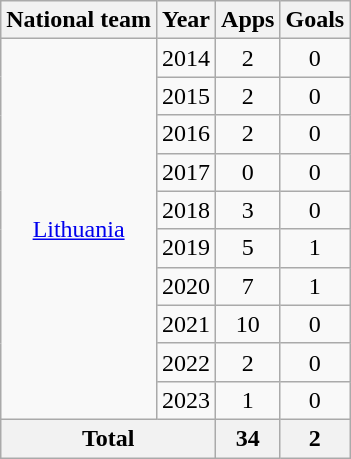<table class="wikitable" style="text-align:center">
<tr>
<th>National team</th>
<th>Year</th>
<th>Apps</th>
<th>Goals</th>
</tr>
<tr>
<td rowspan="10"><a href='#'>Lithuania</a></td>
<td>2014</td>
<td>2</td>
<td>0</td>
</tr>
<tr>
<td>2015</td>
<td>2</td>
<td>0</td>
</tr>
<tr>
<td>2016</td>
<td>2</td>
<td>0</td>
</tr>
<tr>
<td>2017</td>
<td>0</td>
<td>0</td>
</tr>
<tr>
<td>2018</td>
<td>3</td>
<td>0</td>
</tr>
<tr>
<td>2019</td>
<td>5</td>
<td>1</td>
</tr>
<tr>
<td>2020</td>
<td>7</td>
<td>1</td>
</tr>
<tr>
<td>2021</td>
<td>10</td>
<td>0</td>
</tr>
<tr>
<td>2022</td>
<td>2</td>
<td>0</td>
</tr>
<tr>
<td>2023</td>
<td>1</td>
<td>0</td>
</tr>
<tr>
<th colspan="2">Total</th>
<th>34</th>
<th>2</th>
</tr>
</table>
